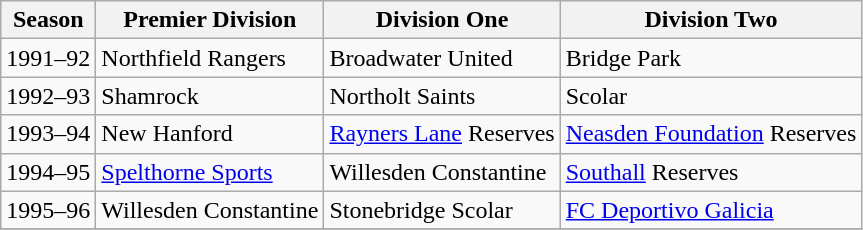<table class="wikitable">
<tr>
<th><strong>Season</strong></th>
<th><strong>Premier Division</strong></th>
<th><strong>Division One</strong></th>
<th><strong>Division Two</strong></th>
</tr>
<tr>
<td>1991–92</td>
<td>Northfield Rangers</td>
<td>Broadwater United</td>
<td>Bridge Park</td>
</tr>
<tr>
<td>1992–93</td>
<td>Shamrock</td>
<td>Northolt Saints</td>
<td>Scolar</td>
</tr>
<tr>
<td>1993–94</td>
<td>New Hanford</td>
<td><a href='#'>Rayners Lane</a> Reserves</td>
<td><a href='#'>Neasden Foundation</a> Reserves</td>
</tr>
<tr>
<td>1994–95</td>
<td><a href='#'>Spelthorne Sports</a></td>
<td>Willesden Constantine</td>
<td><a href='#'>Southall</a> Reserves</td>
</tr>
<tr>
<td>1995–96</td>
<td>Willesden Constantine</td>
<td>Stonebridge Scolar</td>
<td><a href='#'>FC Deportivo Galicia</a></td>
</tr>
<tr>
</tr>
</table>
